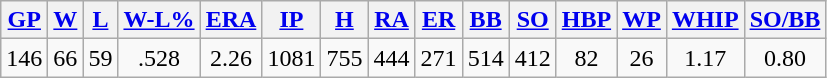<table class="wikitable">
<tr>
<th><a href='#'>GP</a></th>
<th><a href='#'>W</a></th>
<th><a href='#'>L</a></th>
<th><a href='#'>W-L%</a></th>
<th><a href='#'>ERA</a></th>
<th><a href='#'>IP</a></th>
<th><a href='#'>H</a></th>
<th><a href='#'>RA</a></th>
<th><a href='#'>ER</a></th>
<th><a href='#'>BB</a></th>
<th><a href='#'>SO</a></th>
<th><a href='#'>HBP</a></th>
<th><a href='#'>WP</a></th>
<th><a href='#'>WHIP</a></th>
<th><a href='#'>SO/BB</a></th>
</tr>
<tr align = center>
<td>146</td>
<td>66</td>
<td>59</td>
<td>.528</td>
<td>2.26</td>
<td>1081</td>
<td>755</td>
<td>444</td>
<td>271</td>
<td>514</td>
<td>412</td>
<td>82</td>
<td>26</td>
<td>1.17</td>
<td>0.80</td>
</tr>
</table>
